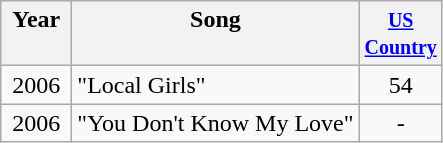<table class="wikitable">
<tr>
<th align="center" valign="top" width="40">Year</th>
<th align="left" valign="top">Song</th>
<th align="center" valign="top" width="40"><small><a href='#'>US Country</a></small></th>
</tr>
<tr>
<td align="center" valign="top">2006</td>
<td align="left" valign="top">"Local Girls"</td>
<td align="center" valign="top">54</td>
</tr>
<tr>
<td align="center" valign="top">2006</td>
<td align="left" valign="top">"You Don't Know My Love"</td>
<td align="center" valign="top">-</td>
</tr>
</table>
